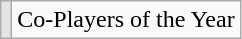<table class="wikitable">
<tr>
<td style="background-color:#E5E4E2;"></td>
<td>Co-Players of the Year</td>
</tr>
</table>
